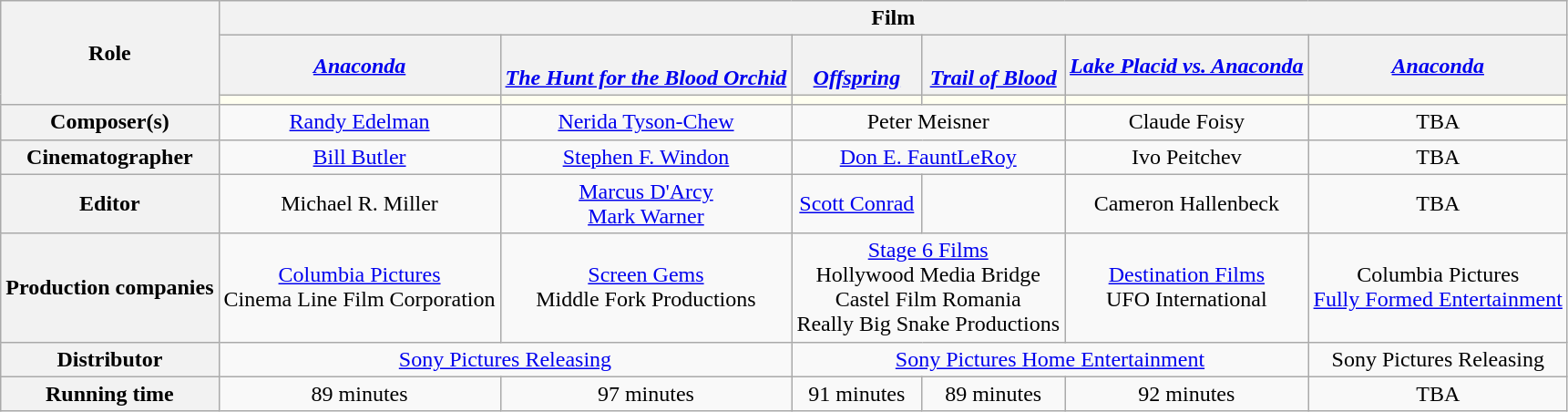<table class="wikitable" style="text-align:center;">
<tr>
<th rowspan="3">Role</th>
<th colspan="6">Film</th>
</tr>
<tr>
<th><a href='#'><em>Anaconda</em></a></th>
<th><em><a href='#'><br>The Hunt for the Blood Orchid</a></em></th>
<th><em><a href='#'><br>Offspring</a></em></th>
<th><em><a href='#'><br>Trail of Blood</a></em></th>
<th><em><a href='#'>Lake Placid vs. Anaconda</a></em></th>
<th><a href='#'><em>Anaconda</em></a></th>
</tr>
<tr>
<th style="background:ivory;"></th>
<th style="background:ivory;"></th>
<th style="background:ivory;"></th>
<th style="background:ivory;"></th>
<th style="background:ivory;"></th>
<th style="background:ivory;"></th>
</tr>
<tr>
<th>Composer(s)</th>
<td><a href='#'>Randy Edelman</a></td>
<td><a href='#'>Nerida Tyson-Chew</a></td>
<td colspan="2">Peter Meisner</td>
<td>Claude Foisy</td>
<td>TBA</td>
</tr>
<tr>
<th>Cinematographer</th>
<td><a href='#'>Bill Butler</a></td>
<td><a href='#'>Stephen F. Windon</a></td>
<td colspan="2"><a href='#'>Don E. FauntLeRoy</a></td>
<td>Ivo Peitchev</td>
<td>TBA</td>
</tr>
<tr>
<th>Editor</th>
<td>Michael R. Miller</td>
<td><a href='#'>Marcus D'Arcy</a><br><a href='#'>Mark Warner</a></td>
<td><a href='#'>Scott Conrad</a></td>
<td></td>
<td>Cameron Hallenbeck</td>
<td>TBA</td>
</tr>
<tr>
<th>Production companies</th>
<td><a href='#'>Columbia Pictures</a><br>Cinema Line Film Corporation</td>
<td><a href='#'>Screen Gems</a><br>Middle Fork Productions</td>
<td colspan="2"><a href='#'>Stage 6 Films</a><br>Hollywood Media Bridge<br>Castel Film Romania<br>Really Big Snake Productions</td>
<td><a href='#'>Destination Films</a><br>UFO International</td>
<td>Columbia Pictures<br><a href='#'>Fully Formed Entertainment</a></td>
</tr>
<tr>
<th>Distributor</th>
<td colspan="2"><a href='#'>Sony Pictures Releasing</a></td>
<td colspan="3"><a href='#'>Sony Pictures Home Entertainment</a></td>
<td>Sony Pictures Releasing</td>
</tr>
<tr>
<th>Running time</th>
<td>89 minutes</td>
<td>97 minutes</td>
<td>91 minutes</td>
<td>89 minutes</td>
<td>92 minutes</td>
<td>TBA</td>
</tr>
</table>
